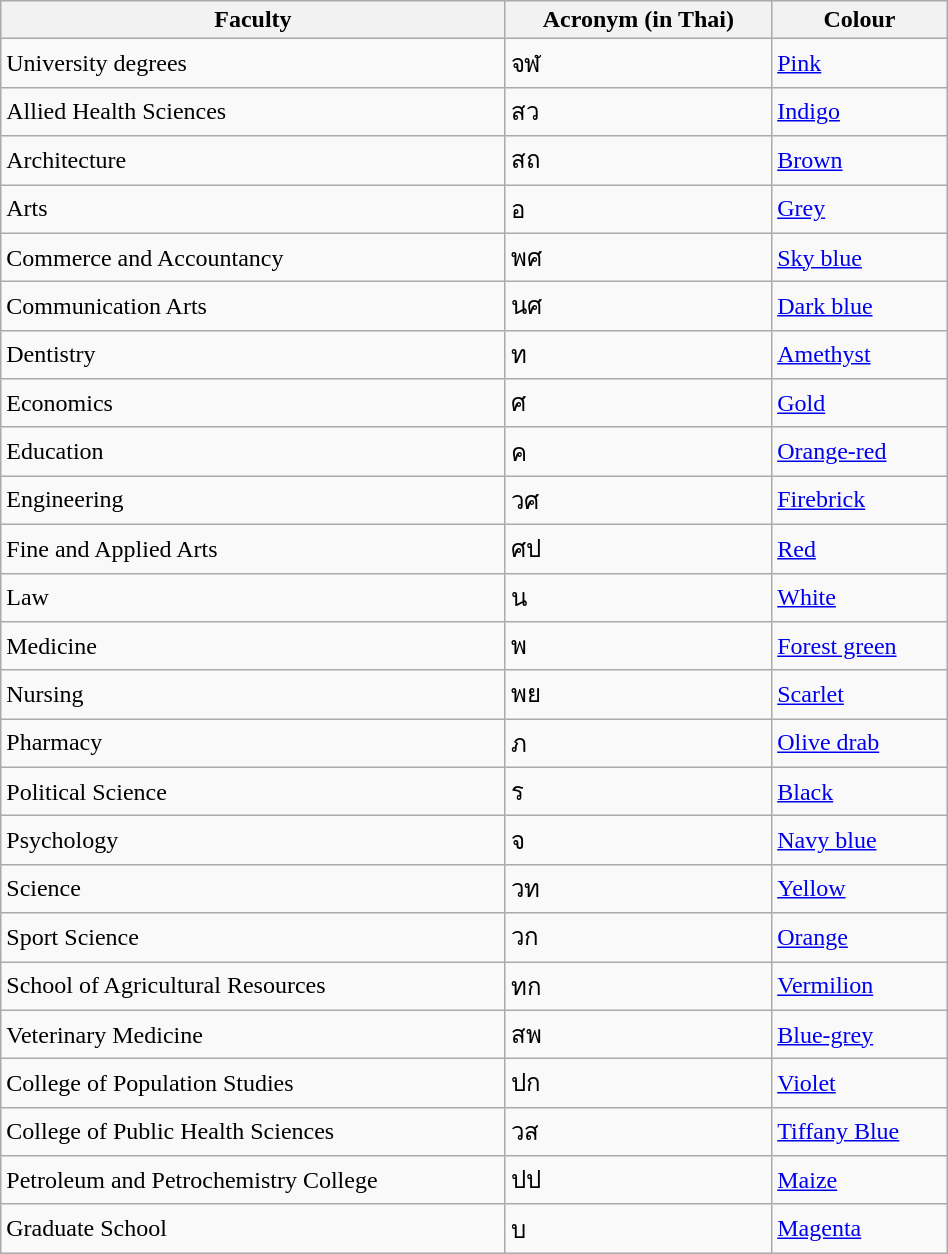<table class="wikitable" width=50%>
<tr>
<th>Faculty</th>
<th>Acronym (in Thai)</th>
<th>Colour</th>
</tr>
<tr>
<td>University degrees</td>
<td>จฬ</td>
<td> <a href='#'>Pink</a></td>
</tr>
<tr>
<td>Allied Health Sciences</td>
<td>สว</td>
<td> <a href='#'>Indigo</a></td>
</tr>
<tr>
<td>Architecture</td>
<td>สถ</td>
<td> <a href='#'>Brown</a></td>
</tr>
<tr>
<td>Arts</td>
<td>อ</td>
<td> <a href='#'>Grey</a></td>
</tr>
<tr>
<td>Commerce and Accountancy</td>
<td>พศ</td>
<td> <a href='#'>Sky blue</a></td>
</tr>
<tr>
<td>Communication Arts</td>
<td>นศ</td>
<td> <a href='#'>Dark blue</a></td>
</tr>
<tr>
<td>Dentistry</td>
<td>ท</td>
<td> <a href='#'>Amethyst</a></td>
</tr>
<tr>
<td>Economics</td>
<td>ศ</td>
<td> <a href='#'>Gold</a></td>
</tr>
<tr>
<td>Education</td>
<td>ค</td>
<td> <a href='#'>Orange-red</a></td>
</tr>
<tr>
<td>Engineering</td>
<td>วศ</td>
<td> <a href='#'>Firebrick</a></td>
</tr>
<tr>
<td>Fine and Applied Arts</td>
<td>ศป</td>
<td> <a href='#'>Red</a></td>
</tr>
<tr>
<td>Law</td>
<td>น</td>
<td> <a href='#'>White</a></td>
</tr>
<tr>
<td>Medicine</td>
<td>พ</td>
<td> <a href='#'>Forest green</a></td>
</tr>
<tr>
<td>Nursing</td>
<td>พย</td>
<td> <a href='#'>Scarlet</a></td>
</tr>
<tr>
<td>Pharmacy</td>
<td>ภ</td>
<td> <a href='#'>Olive drab</a></td>
</tr>
<tr>
<td>Political Science</td>
<td>ร</td>
<td> <a href='#'>Black</a></td>
</tr>
<tr>
<td>Psychology</td>
<td>จ</td>
<td> <a href='#'>Navy blue</a></td>
</tr>
<tr>
<td>Science</td>
<td>วท</td>
<td> <a href='#'>Yellow</a></td>
</tr>
<tr>
<td>Sport Science</td>
<td>วก</td>
<td> <a href='#'>Orange</a></td>
</tr>
<tr>
<td>School of Agricultural Resources</td>
<td>ทก</td>
<td> <a href='#'>Vermilion</a></td>
</tr>
<tr>
<td>Veterinary Medicine</td>
<td>สพ</td>
<td>  <a href='#'>Blue-grey</a></td>
</tr>
<tr>
<td>College of Population Studies</td>
<td>ปก</td>
<td> <a href='#'>Violet</a></td>
</tr>
<tr>
<td>College of Public Health Sciences</td>
<td>วส</td>
<td> <a href='#'>Tiffany Blue</a></td>
</tr>
<tr>
<td>Petroleum and Petrochemistry College</td>
<td>ปป</td>
<td> <a href='#'>Maize</a></td>
</tr>
<tr>
<td>Graduate School</td>
<td>บ</td>
<td> <a href='#'>Magenta</a></td>
</tr>
</table>
